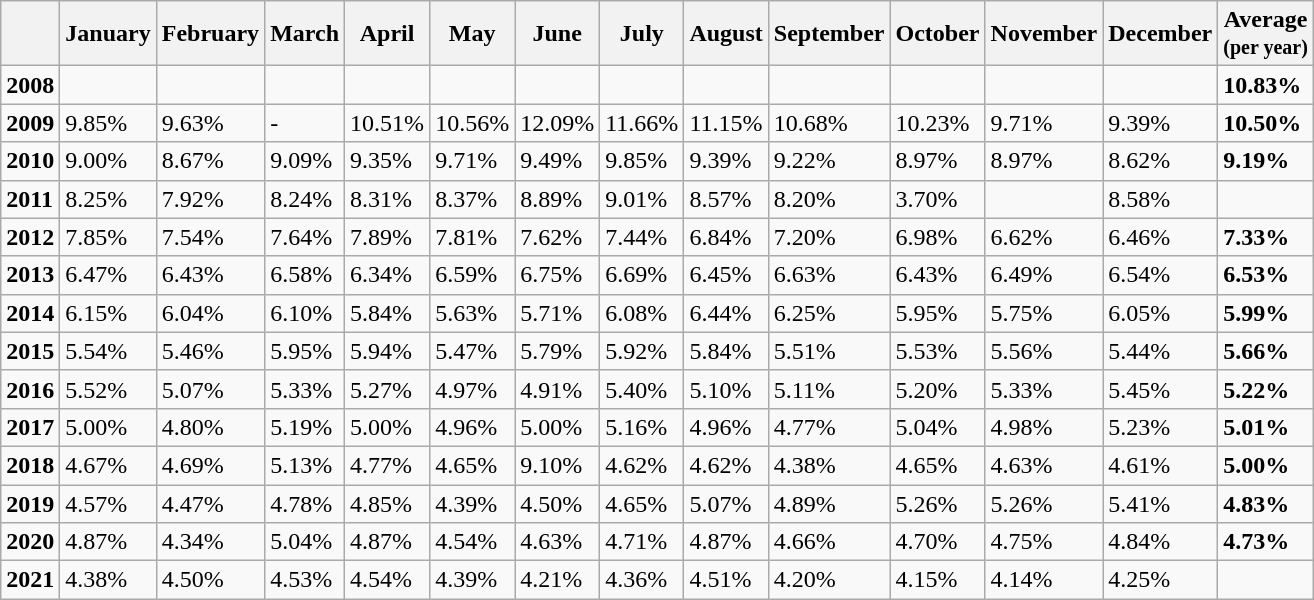<table class="wikitable sortable">
<tr>
<th></th>
<th>January</th>
<th>February</th>
<th>March</th>
<th>April</th>
<th>May</th>
<th>June</th>
<th>July</th>
<th>August</th>
<th>September</th>
<th>October</th>
<th>November</th>
<th>December</th>
<th>Average<br><small>(per year)</small></th>
</tr>
<tr>
<td><strong>2008</strong></td>
<td></td>
<td></td>
<td></td>
<td></td>
<td></td>
<td></td>
<td></td>
<td></td>
<td></td>
<td></td>
<td></td>
<td></td>
<td><strong>10.83%</strong></td>
</tr>
<tr>
<td><strong>2009</strong></td>
<td>9.85%</td>
<td>9.63%</td>
<td>-</td>
<td>10.51%</td>
<td>10.56%</td>
<td>12.09%</td>
<td>11.66%</td>
<td>11.15%</td>
<td>10.68%</td>
<td>10.23%</td>
<td>9.71%</td>
<td>9.39%</td>
<td><strong>10.50%</strong></td>
</tr>
<tr>
<td><strong>2010</strong></td>
<td>9.00%</td>
<td>8.67%</td>
<td>9.09%</td>
<td>9.35%</td>
<td>9.71%</td>
<td>9.49%</td>
<td>9.85%</td>
<td>9.39%</td>
<td>9.22%</td>
<td>8.97%</td>
<td>8.97%</td>
<td>8.62%</td>
<td><strong>9.19%</strong></td>
</tr>
<tr>
<td><strong>2011</strong></td>
<td>8.25%</td>
<td>7.92%</td>
<td>8.24%</td>
<td>8.31%</td>
<td>8.37%</td>
<td>8.89%</td>
<td>9.01%</td>
<td>8.57%</td>
<td>8.20%</td>
<td>3.70%</td>
<td></td>
<td>8.58%</td>
<td></td>
</tr>
<tr>
<td><strong>2012</strong></td>
<td>7.85%</td>
<td>7.54%</td>
<td>7.64%</td>
<td>7.89%</td>
<td>7.81%</td>
<td>7.62%</td>
<td>7.44%</td>
<td>6.84%</td>
<td>7.20%</td>
<td>6.98%</td>
<td>6.62%</td>
<td>6.46%</td>
<td><strong>7.33%</strong></td>
</tr>
<tr>
<td><strong>2013</strong></td>
<td>6.47%</td>
<td>6.43%</td>
<td>6.58%</td>
<td>6.34%</td>
<td>6.59%</td>
<td>6.75%</td>
<td>6.69%</td>
<td>6.45%</td>
<td>6.63%</td>
<td>6.43%</td>
<td>6.49%</td>
<td>6.54%</td>
<td><strong>6.53%</strong></td>
</tr>
<tr>
<td><strong>2014</strong></td>
<td>6.15%</td>
<td>6.04%</td>
<td>6.10%</td>
<td>5.84%</td>
<td>5.63%</td>
<td>5.71%</td>
<td>6.08%</td>
<td>6.44%</td>
<td>6.25%</td>
<td>5.95%</td>
<td>5.75%</td>
<td>6.05%</td>
<td><strong>5.99%</strong></td>
</tr>
<tr>
<td><strong>2015</strong></td>
<td>5.54%</td>
<td>5.46%</td>
<td>5.95%</td>
<td>5.94%</td>
<td>5.47%</td>
<td>5.79%</td>
<td>5.92%</td>
<td>5.84%</td>
<td>5.51%</td>
<td>5.53%</td>
<td>5.56%</td>
<td>5.44%</td>
<td><strong>5.66%</strong></td>
</tr>
<tr>
<td><strong>2016</strong></td>
<td>5.52%</td>
<td>5.07%</td>
<td>5.33%</td>
<td>5.27%</td>
<td>4.97%</td>
<td>4.91%</td>
<td>5.40%</td>
<td>5.10%</td>
<td>5.11%</td>
<td>5.20%</td>
<td>5.33%</td>
<td>5.45%</td>
<td><strong>5.22%</strong></td>
</tr>
<tr>
<td><strong>2017</strong></td>
<td>5.00%</td>
<td>4.80%</td>
<td>5.19%</td>
<td>5.00%</td>
<td>4.96%</td>
<td>5.00%</td>
<td>5.16%</td>
<td>4.96%</td>
<td>4.77%</td>
<td>5.04%</td>
<td>4.98%</td>
<td>5.23%</td>
<td><strong>5.01%</strong></td>
</tr>
<tr>
<td><strong>2018</strong></td>
<td>4.67%</td>
<td>4.69%</td>
<td>5.13%</td>
<td>4.77%</td>
<td>4.65%</td>
<td>9.10%</td>
<td>4.62%</td>
<td>4.62%</td>
<td>4.38%</td>
<td>4.65%</td>
<td>4.63%</td>
<td>4.61%</td>
<td><strong>5.00%</strong></td>
</tr>
<tr>
<td><strong>2019</strong></td>
<td>4.57%</td>
<td>4.47%</td>
<td>4.78%</td>
<td>4.85%</td>
<td>4.39%</td>
<td>4.50%</td>
<td>4.65%</td>
<td>5.07%</td>
<td>4.89%</td>
<td>5.26%</td>
<td>5.26%</td>
<td>5.41%</td>
<td><strong>4.83%</strong></td>
</tr>
<tr>
<td><strong>2020</strong></td>
<td>4.87%</td>
<td>4.34%</td>
<td>5.04%</td>
<td>4.87%</td>
<td>4.54%</td>
<td>4.63%</td>
<td>4.71%</td>
<td>4.87%</td>
<td>4.66%</td>
<td>4.70%</td>
<td>4.75%</td>
<td>4.84%</td>
<td><strong>4.73%</strong></td>
</tr>
<tr>
<td><strong>2021</strong></td>
<td>4.38%</td>
<td>4.50%</td>
<td>4.53%</td>
<td>4.54%</td>
<td>4.39%</td>
<td>4.21%</td>
<td>4.36%</td>
<td>4.51%</td>
<td>4.20%</td>
<td>4.15%</td>
<td>4.14%</td>
<td>4.25%</td>
<td></td>
</tr>
</table>
